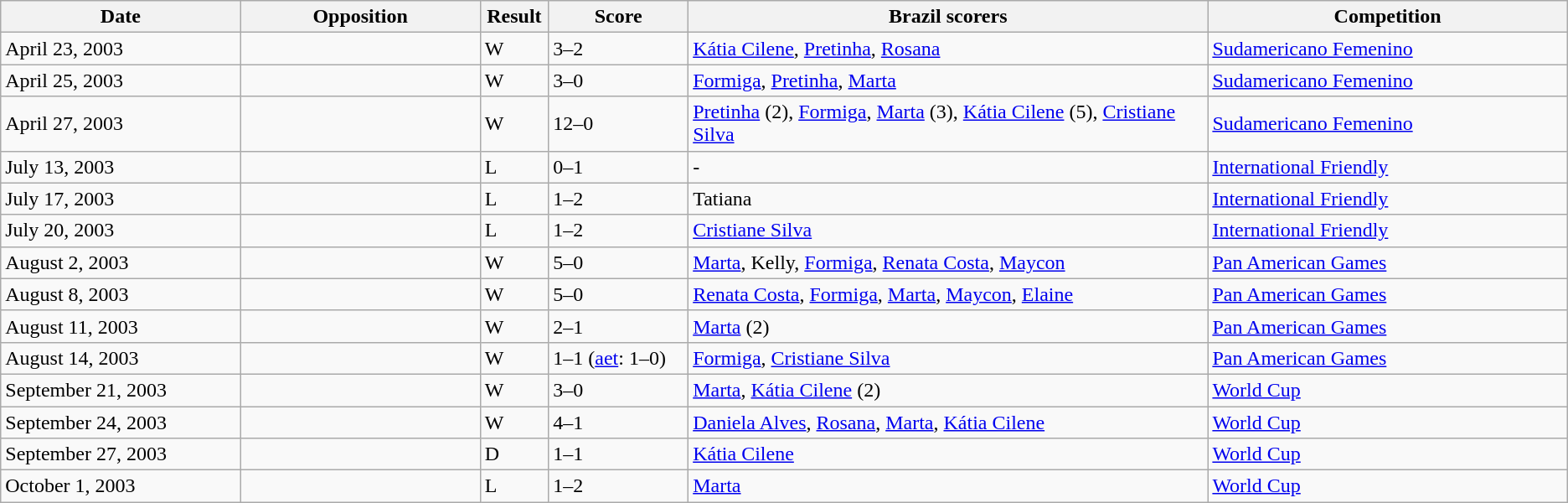<table class="wikitable" style="text-align: left;">
<tr>
<th width=12%>Date</th>
<th width=12%>Opposition</th>
<th width=1%>Result</th>
<th width=7%>Score</th>
<th width=26%>Brazil scorers</th>
<th width=18%>Competition</th>
</tr>
<tr>
<td>April 23, 2003</td>
<td></td>
<td>W</td>
<td>3–2</td>
<td><a href='#'>Kátia Cilene</a>, <a href='#'>Pretinha</a>, <a href='#'>Rosana</a></td>
<td><a href='#'>Sudamericano Femenino</a></td>
</tr>
<tr>
<td>April 25, 2003</td>
<td></td>
<td>W</td>
<td>3–0</td>
<td><a href='#'>Formiga</a>, <a href='#'>Pretinha</a>, <a href='#'>Marta</a></td>
<td><a href='#'>Sudamericano Femenino</a></td>
</tr>
<tr>
<td>April 27, 2003</td>
<td></td>
<td>W</td>
<td>12–0</td>
<td><a href='#'>Pretinha</a> (2), <a href='#'>Formiga</a>, <a href='#'>Marta</a> (3), <a href='#'>Kátia Cilene</a> (5), <a href='#'>Cristiane Silva</a></td>
<td><a href='#'>Sudamericano Femenino</a></td>
</tr>
<tr>
<td>July 13, 2003</td>
<td></td>
<td>L</td>
<td>0–1</td>
<td>-</td>
<td><a href='#'>International Friendly</a></td>
</tr>
<tr>
<td>July 17, 2003</td>
<td></td>
<td>L</td>
<td>1–2</td>
<td>Tatiana</td>
<td><a href='#'>International Friendly</a></td>
</tr>
<tr>
<td>July 20, 2003</td>
<td></td>
<td>L</td>
<td>1–2</td>
<td><a href='#'>Cristiane Silva</a></td>
<td><a href='#'>International Friendly</a></td>
</tr>
<tr>
<td>August 2, 2003</td>
<td></td>
<td>W</td>
<td>5–0</td>
<td><a href='#'>Marta</a>, Kelly, <a href='#'>Formiga</a>, <a href='#'>Renata Costa</a>, <a href='#'>Maycon</a></td>
<td><a href='#'>Pan American Games</a></td>
</tr>
<tr>
<td>August 8, 2003</td>
<td></td>
<td>W</td>
<td>5–0</td>
<td><a href='#'>Renata Costa</a>, <a href='#'>Formiga</a>, <a href='#'>Marta</a>, <a href='#'>Maycon</a>, <a href='#'>Elaine</a></td>
<td><a href='#'>Pan American Games</a></td>
</tr>
<tr>
<td>August 11, 2003</td>
<td></td>
<td>W</td>
<td>2–1</td>
<td><a href='#'>Marta</a> (2)</td>
<td><a href='#'>Pan American Games</a></td>
</tr>
<tr>
<td>August 14, 2003</td>
<td></td>
<td>W</td>
<td>1–1 (<a href='#'>aet</a>: 1–0)</td>
<td><a href='#'>Formiga</a>, <a href='#'>Cristiane Silva</a></td>
<td><a href='#'>Pan American Games</a></td>
</tr>
<tr>
<td>September 21, 2003</td>
<td></td>
<td>W</td>
<td>3–0</td>
<td><a href='#'>Marta</a>, <a href='#'>Kátia Cilene</a> (2)</td>
<td><a href='#'>World Cup</a></td>
</tr>
<tr>
<td>September 24, 2003</td>
<td></td>
<td>W</td>
<td>4–1</td>
<td><a href='#'>Daniela Alves</a>, <a href='#'>Rosana</a>, <a href='#'>Marta</a>, <a href='#'>Kátia Cilene</a></td>
<td><a href='#'>World Cup</a></td>
</tr>
<tr>
<td>September 27, 2003</td>
<td></td>
<td>D</td>
<td>1–1</td>
<td><a href='#'>Kátia Cilene</a></td>
<td><a href='#'>World Cup</a></td>
</tr>
<tr>
<td>October 1, 2003</td>
<td></td>
<td>L</td>
<td>1–2</td>
<td><a href='#'>Marta</a></td>
<td><a href='#'>World Cup</a></td>
</tr>
</table>
